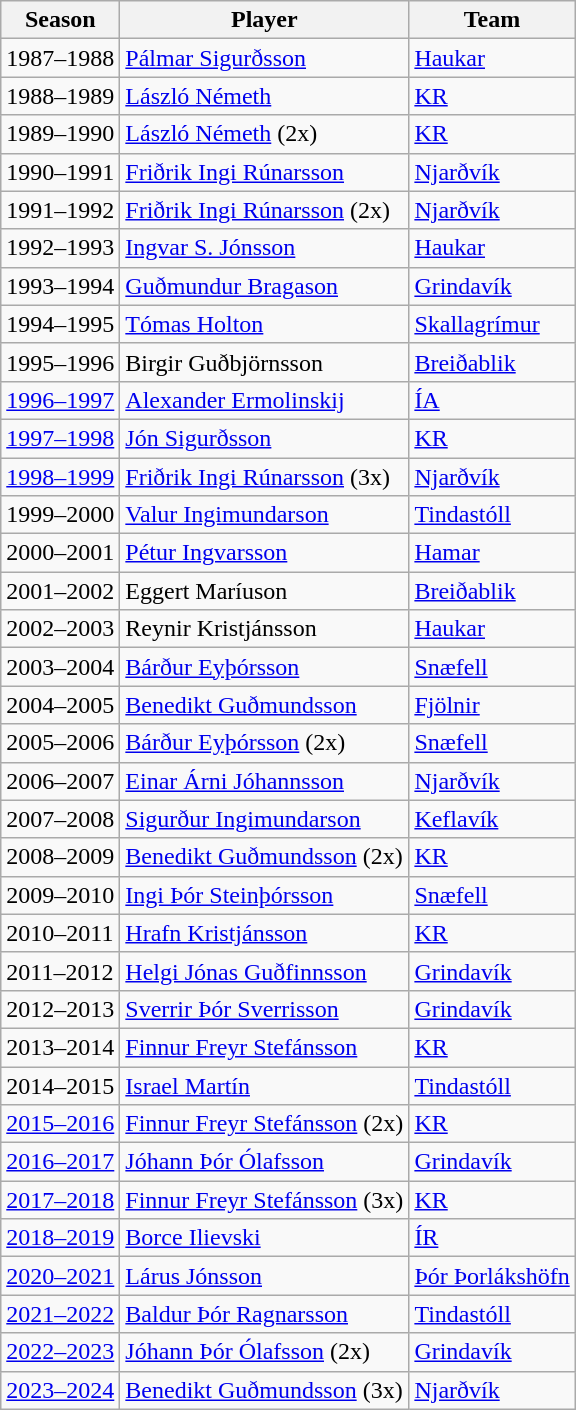<table class="wikitable">
<tr>
<th>Season</th>
<th>Player</th>
<th>Team</th>
</tr>
<tr>
<td>1987–1988</td>
<td> <a href='#'>Pálmar Sigurðsson</a></td>
<td><a href='#'>Haukar</a></td>
</tr>
<tr>
<td>1988–1989</td>
<td> <a href='#'>László Németh</a></td>
<td><a href='#'>KR</a></td>
</tr>
<tr>
<td>1989–1990</td>
<td> <a href='#'>László Németh</a> (2x)</td>
<td><a href='#'>KR</a></td>
</tr>
<tr>
<td>1990–1991</td>
<td> <a href='#'>Friðrik Ingi Rúnarsson</a></td>
<td><a href='#'>Njarðvík</a></td>
</tr>
<tr>
<td>1991–1992</td>
<td> <a href='#'>Friðrik Ingi Rúnarsson</a> (2x)</td>
<td><a href='#'>Njarðvík</a></td>
</tr>
<tr>
<td>1992–1993</td>
<td> <a href='#'>Ingvar S. Jónsson</a></td>
<td><a href='#'>Haukar</a></td>
</tr>
<tr>
<td>1993–1994</td>
<td> <a href='#'>Guðmundur Bragason</a></td>
<td><a href='#'>Grindavík</a></td>
</tr>
<tr>
<td>1994–1995</td>
<td> <a href='#'>Tómas Holton</a></td>
<td><a href='#'>Skallagrímur</a></td>
</tr>
<tr>
<td>1995–1996</td>
<td> Birgir Guðbjörnsson</td>
<td><a href='#'>Breiðablik</a></td>
</tr>
<tr>
<td><a href='#'>1996–1997</a></td>
<td> <a href='#'>Alexander Ermolinskij</a></td>
<td><a href='#'>ÍA</a></td>
</tr>
<tr>
<td><a href='#'>1997–1998</a></td>
<td> <a href='#'>Jón Sigurðsson</a></td>
<td><a href='#'>KR</a></td>
</tr>
<tr>
<td><a href='#'>1998–1999</a></td>
<td> <a href='#'>Friðrik Ingi Rúnarsson</a> (3x)</td>
<td><a href='#'>Njarðvík</a></td>
</tr>
<tr>
<td>1999–2000</td>
<td> <a href='#'>Valur Ingimundarson</a></td>
<td><a href='#'>Tindastóll</a></td>
</tr>
<tr>
<td>2000–2001</td>
<td> <a href='#'>Pétur Ingvarsson</a></td>
<td><a href='#'>Hamar</a></td>
</tr>
<tr>
<td>2001–2002</td>
<td> Eggert Maríuson</td>
<td><a href='#'>Breiðablik</a></td>
</tr>
<tr>
<td>2002–2003</td>
<td> Reynir Kristjánsson</td>
<td><a href='#'>Haukar</a></td>
</tr>
<tr>
<td>2003–2004</td>
<td> <a href='#'>Bárður Eyþórsson</a></td>
<td><a href='#'>Snæfell</a></td>
</tr>
<tr>
<td>2004–2005</td>
<td> <a href='#'>Benedikt Guðmundsson</a></td>
<td><a href='#'>Fjölnir</a></td>
</tr>
<tr>
<td>2005–2006</td>
<td> <a href='#'>Bárður Eyþórsson</a> (2x)</td>
<td><a href='#'>Snæfell</a></td>
</tr>
<tr>
<td>2006–2007</td>
<td> <a href='#'>Einar Árni Jóhannsson</a></td>
<td><a href='#'>Njarðvík</a></td>
</tr>
<tr>
<td>2007–2008</td>
<td> <a href='#'>Sigurður Ingimundarson</a></td>
<td><a href='#'>Keflavík</a></td>
</tr>
<tr>
<td>2008–2009</td>
<td> <a href='#'>Benedikt Guðmundsson</a> (2x)</td>
<td><a href='#'>KR</a></td>
</tr>
<tr>
<td>2009–2010</td>
<td> <a href='#'>Ingi Þór Steinþórsson</a></td>
<td><a href='#'>Snæfell</a></td>
</tr>
<tr>
<td>2010–2011</td>
<td> <a href='#'>Hrafn Kristjánsson</a></td>
<td><a href='#'>KR</a></td>
</tr>
<tr>
<td>2011–2012</td>
<td> <a href='#'>Helgi Jónas Guðfinnsson</a></td>
<td><a href='#'>Grindavík</a></td>
</tr>
<tr>
<td>2012–2013</td>
<td> <a href='#'>Sverrir Þór Sverrisson</a></td>
<td><a href='#'>Grindavík</a></td>
</tr>
<tr>
<td>2013–2014</td>
<td> <a href='#'>Finnur Freyr Stefánsson</a></td>
<td><a href='#'>KR</a></td>
</tr>
<tr>
<td>2014–2015</td>
<td> <a href='#'>Israel Martín</a></td>
<td><a href='#'>Tindastóll</a></td>
</tr>
<tr>
<td><a href='#'>2015–2016</a></td>
<td> <a href='#'>Finnur Freyr Stefánsson</a> (2x)</td>
<td><a href='#'>KR</a></td>
</tr>
<tr>
<td><a href='#'>2016–2017</a></td>
<td> <a href='#'>Jóhann Þór Ólafsson</a></td>
<td><a href='#'>Grindavík</a></td>
</tr>
<tr>
<td><a href='#'>2017–2018</a></td>
<td> <a href='#'>Finnur Freyr Stefánsson</a> (3x)</td>
<td><a href='#'>KR</a></td>
</tr>
<tr>
<td><a href='#'>2018–2019</a></td>
<td> <a href='#'>Borce Ilievski</a></td>
<td><a href='#'>ÍR</a></td>
</tr>
<tr>
<td><a href='#'>2020–2021</a></td>
<td> <a href='#'>Lárus Jónsson</a></td>
<td><a href='#'>Þór Þorlákshöfn</a></td>
</tr>
<tr>
<td><a href='#'>2021–2022</a></td>
<td> <a href='#'>Baldur Þór Ragnarsson</a></td>
<td><a href='#'>Tindastóll</a></td>
</tr>
<tr>
<td><a href='#'>2022–2023</a></td>
<td> <a href='#'>Jóhann Þór Ólafsson</a> (2x)</td>
<td><a href='#'>Grindavík</a></td>
</tr>
<tr>
<td><a href='#'>2023–2024</a></td>
<td> <a href='#'>Benedikt Guðmundsson</a> (3x)</td>
<td><a href='#'>Njarðvík</a></td>
</tr>
</table>
